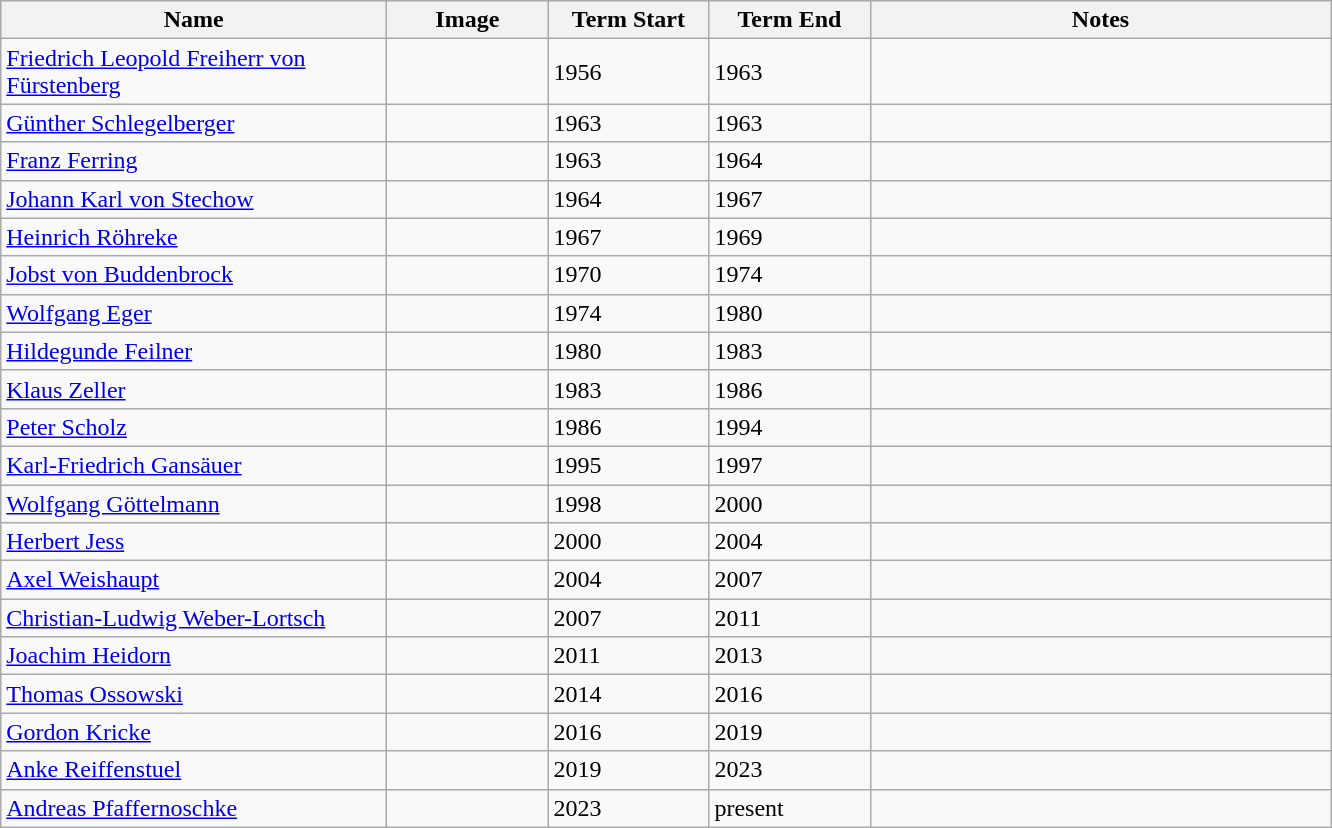<table class="wikitable">
<tr class="hintergrundfarbe5">
<th width="250">Name</th>
<th width="100">Image</th>
<th width="100">Term Start</th>
<th width="100">Term End</th>
<th width="300">Notes</th>
</tr>
<tr>
<td><a href='#'>Friedrich Leopold Freiherr von Fürstenberg</a></td>
<td></td>
<td>1956</td>
<td>1963</td>
<td></td>
</tr>
<tr>
<td><a href='#'>Günther Schlegelberger</a></td>
<td></td>
<td>1963</td>
<td>1963</td>
<td></td>
</tr>
<tr>
<td><a href='#'>Franz Ferring</a></td>
<td></td>
<td>1963</td>
<td>1964</td>
<td></td>
</tr>
<tr>
<td><a href='#'>Johann Karl von Stechow</a></td>
<td></td>
<td>1964</td>
<td>1967</td>
<td></td>
</tr>
<tr>
<td><a href='#'>Heinrich Röhreke</a></td>
<td></td>
<td>1967</td>
<td>1969</td>
<td></td>
</tr>
<tr>
<td><a href='#'>Jobst von Buddenbrock</a></td>
<td></td>
<td>1970</td>
<td>1974</td>
<td></td>
</tr>
<tr>
<td><a href='#'>Wolfgang Eger</a></td>
<td></td>
<td>1974</td>
<td>1980</td>
<td></td>
</tr>
<tr>
<td><a href='#'>Hildegunde Feilner</a></td>
<td></td>
<td>1980</td>
<td>1983</td>
<td></td>
</tr>
<tr>
<td><a href='#'>Klaus Zeller</a></td>
<td></td>
<td>1983</td>
<td>1986</td>
<td></td>
</tr>
<tr>
<td><a href='#'>Peter Scholz</a></td>
<td></td>
<td>1986</td>
<td>1994</td>
<td></td>
</tr>
<tr>
<td><a href='#'>Karl-Friedrich Gansäuer</a></td>
<td></td>
<td>1995</td>
<td>1997</td>
<td></td>
</tr>
<tr>
<td><a href='#'>Wolfgang Göttelmann</a></td>
<td></td>
<td>1998</td>
<td>2000</td>
<td></td>
</tr>
<tr>
<td><a href='#'>Herbert Jess</a></td>
<td></td>
<td>2000</td>
<td>2004</td>
<td></td>
</tr>
<tr>
<td><a href='#'>Axel Weishaupt</a></td>
<td></td>
<td>2004</td>
<td>2007</td>
<td></td>
</tr>
<tr>
<td><a href='#'>Christian-Ludwig Weber-Lortsch</a></td>
<td></td>
<td>2007</td>
<td>2011</td>
<td></td>
</tr>
<tr>
<td><a href='#'>Joachim Heidorn</a></td>
<td></td>
<td>2011</td>
<td>2013</td>
<td></td>
</tr>
<tr>
<td><a href='#'>Thomas Ossowski</a></td>
<td></td>
<td>2014</td>
<td>2016</td>
<td></td>
</tr>
<tr>
<td><a href='#'>Gordon Kricke</a></td>
<td></td>
<td>2016</td>
<td>2019</td>
<td></td>
</tr>
<tr>
<td><a href='#'>Anke Reiffenstuel</a></td>
<td></td>
<td>2019</td>
<td>2023</td>
<td></td>
</tr>
<tr>
<td><a href='#'>Andreas Pfaffernoschke</a></td>
<td></td>
<td>2023</td>
<td>present</td>
<td></td>
</tr>
</table>
